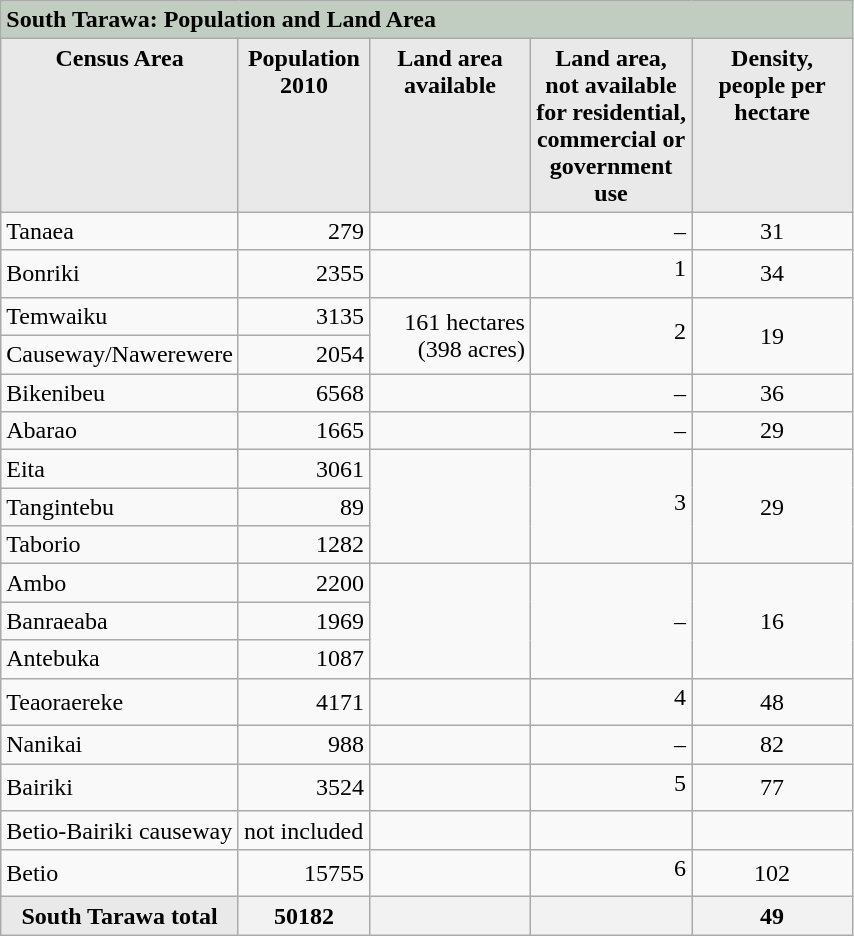<table class="wikitable">
<tr>
<td colspan=5 style="background-color:#C1CDC1"><strong>South Tarawa: Population and Land Area</strong></td>
</tr>
<tr>
<th style="background-color:#E9E9E9" align=left valign=top width=100>Census Area</th>
<th style="background-color:#E9E9E9" align=right valign=top width=80>Population 2010</th>
<th style="background-color:#E9E9E9" align=right valign=top width=100>Land area available</th>
<th style="background-color:#E9E9E9" align=right valign=top width=100>Land area, not available for residential, commercial or government use</th>
<th style="background-color:#E9E9E9" align=right valign=top width=100>Density, people per hectare</th>
</tr>
<tr>
<td>Tanaea</td>
<td align=right>279</td>
<td align=right></td>
<td align=right>–</td>
<td align=center>31</td>
</tr>
<tr>
<td>Bonriki</td>
<td align=right>2355</td>
<td align=right></td>
<td align=right><sup><big>1</big></sup></td>
<td align=center>34</td>
</tr>
<tr>
<td>Temwaiku</td>
<td align=right>3135</td>
<td align=right rowspan=2>161 hectares (398 acres)</td>
<td align=right rowspan=2><sup><big>2</big></sup></td>
<td align=center rowspan=2>19</td>
</tr>
<tr>
<td>Causeway/Nawerewere</td>
<td align=right>2054</td>
</tr>
<tr>
<td>Bikenibeu</td>
<td align=right>6568</td>
<td align=right></td>
<td align=right>–</td>
<td align=center>36</td>
</tr>
<tr>
<td>Abarao</td>
<td align=right>1665</td>
<td align=right></td>
<td align=right>–</td>
<td align=center>29</td>
</tr>
<tr>
<td>Eita</td>
<td align=right>3061</td>
<td align=right rowspan=3></td>
<td align=right rowspan=3><sup><big>3</big></sup></td>
<td align=center rowspan=3>29</td>
</tr>
<tr>
<td>Tangintebu</td>
<td align=right>89</td>
</tr>
<tr>
<td>Taborio</td>
<td align=right>1282</td>
</tr>
<tr>
<td>Ambo</td>
<td align=right>2200</td>
<td align=right rowspan=3></td>
<td align=right rowspan=3>–</td>
<td align=center rowspan=3>16</td>
</tr>
<tr>
<td>Banraeaba</td>
<td align=right>1969</td>
</tr>
<tr>
<td>Antebuka</td>
<td align=right>1087</td>
</tr>
<tr>
<td>Teaoraereke</td>
<td align=right>4171</td>
<td align=right></td>
<td align=right><sup><big>4</big></sup></td>
<td align=center>48</td>
</tr>
<tr>
<td>Nanikai</td>
<td align=right>988</td>
<td align=right></td>
<td align=right>–</td>
<td align=center>82</td>
</tr>
<tr>
<td>Bairiki</td>
<td align=right>3524</td>
<td align=right></td>
<td align=right><sup><big>5</big></sup></td>
<td align=center>77</td>
</tr>
<tr>
<td>Betio-Bairiki causeway</td>
<td>not included</td>
<td></td>
<td></td>
<td></td>
</tr>
<tr>
<td>Betio</td>
<td align=right>15755</td>
<td align=right></td>
<td align=right><sup><big>6</big></sup></td>
<td align=center>102</td>
</tr>
<tr>
<th style="background-color:#E9E9E9">South Tarawa total</th>
<th align=right>50182</th>
<th align=right></th>
<th align=right></th>
<th align=center>49</th>
</tr>
</table>
